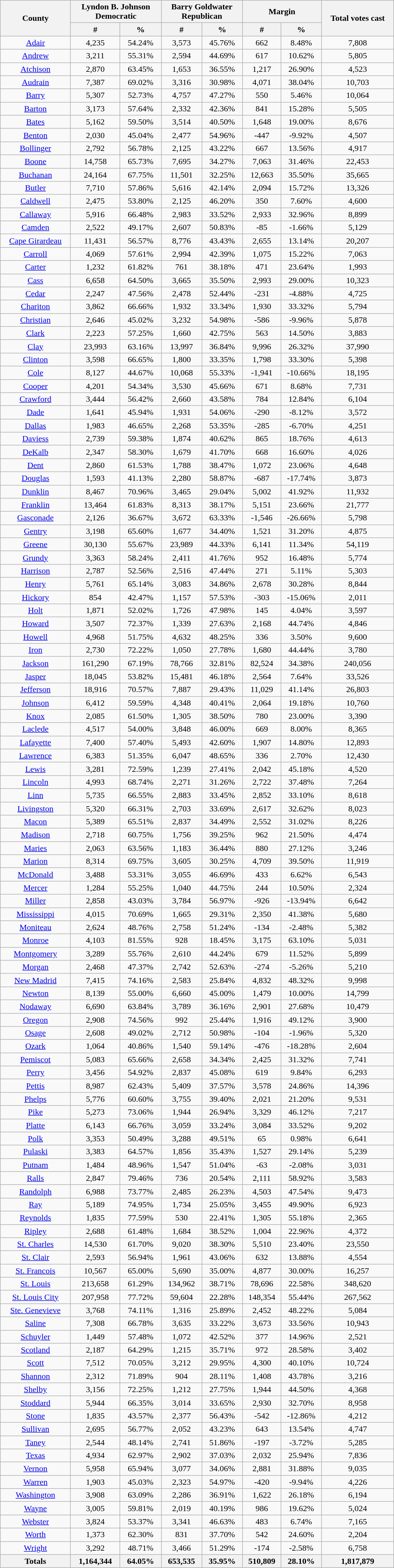<table width="60%" class="wikitable sortable">
<tr>
<th rowspan="2">County</th>
<th colspan="2">Lyndon B. Johnson<br>Democratic</th>
<th colspan="2">Barry Goldwater<br>Republican</th>
<th colspan="2">Margin</th>
<th rowspan="2">Total votes cast</th>
</tr>
<tr>
<th style="text-align:center;" data-sort-type="number">#</th>
<th style="text-align:center;" data-sort-type="number">%</th>
<th style="text-align:center;" data-sort-type="number">#</th>
<th style="text-align:center;" data-sort-type="number">%</th>
<th style="text-align:center;" data-sort-type="number">#</th>
<th style="text-align:center;" data-sort-type="number">%</th>
</tr>
<tr style="text-align:center;">
<td><a href='#'>Adair</a></td>
<td>4,235</td>
<td>54.24%</td>
<td>3,573</td>
<td>45.76%</td>
<td>662</td>
<td>8.48%</td>
<td>7,808</td>
</tr>
<tr style="text-align:center;">
<td><a href='#'>Andrew</a></td>
<td>3,211</td>
<td>55.31%</td>
<td>2,594</td>
<td>44.69%</td>
<td>617</td>
<td>10.62%</td>
<td>5,805</td>
</tr>
<tr style="text-align:center;">
<td><a href='#'>Atchison</a></td>
<td>2,870</td>
<td>63.45%</td>
<td>1,653</td>
<td>36.55%</td>
<td>1,217</td>
<td>26.90%</td>
<td>4,523</td>
</tr>
<tr style="text-align:center;">
<td><a href='#'>Audrain</a></td>
<td>7,387</td>
<td>69.02%</td>
<td>3,316</td>
<td>30.98%</td>
<td>4,071</td>
<td>38.04%</td>
<td>10,703</td>
</tr>
<tr style="text-align:center;">
<td><a href='#'>Barry</a></td>
<td>5,307</td>
<td>52.73%</td>
<td>4,757</td>
<td>47.27%</td>
<td>550</td>
<td>5.46%</td>
<td>10,064</td>
</tr>
<tr style="text-align:center;">
<td><a href='#'>Barton</a></td>
<td>3,173</td>
<td>57.64%</td>
<td>2,332</td>
<td>42.36%</td>
<td>841</td>
<td>15.28%</td>
<td>5,505</td>
</tr>
<tr style="text-align:center;">
<td><a href='#'>Bates</a></td>
<td>5,162</td>
<td>59.50%</td>
<td>3,514</td>
<td>40.50%</td>
<td>1,648</td>
<td>19.00%</td>
<td>8,676</td>
</tr>
<tr style="text-align:center;">
<td><a href='#'>Benton</a></td>
<td>2,030</td>
<td>45.04%</td>
<td>2,477</td>
<td>54.96%</td>
<td>-447</td>
<td>-9.92%</td>
<td>4,507</td>
</tr>
<tr style="text-align:center;">
<td><a href='#'>Bollinger</a></td>
<td>2,792</td>
<td>56.78%</td>
<td>2,125</td>
<td>43.22%</td>
<td>667</td>
<td>13.56%</td>
<td>4,917</td>
</tr>
<tr style="text-align:center;">
<td><a href='#'>Boone</a></td>
<td>14,758</td>
<td>65.73%</td>
<td>7,695</td>
<td>34.27%</td>
<td>7,063</td>
<td>31.46%</td>
<td>22,453</td>
</tr>
<tr style="text-align:center;">
<td><a href='#'>Buchanan</a></td>
<td>24,164</td>
<td>67.75%</td>
<td>11,501</td>
<td>32.25%</td>
<td>12,663</td>
<td>35.50%</td>
<td>35,665</td>
</tr>
<tr style="text-align:center;">
<td><a href='#'>Butler</a></td>
<td>7,710</td>
<td>57.86%</td>
<td>5,616</td>
<td>42.14%</td>
<td>2,094</td>
<td>15.72%</td>
<td>13,326</td>
</tr>
<tr style="text-align:center;">
<td><a href='#'>Caldwell</a></td>
<td>2,475</td>
<td>53.80%</td>
<td>2,125</td>
<td>46.20%</td>
<td>350</td>
<td>7.60%</td>
<td>4,600</td>
</tr>
<tr style="text-align:center;">
<td><a href='#'>Callaway</a></td>
<td>5,916</td>
<td>66.48%</td>
<td>2,983</td>
<td>33.52%</td>
<td>2,933</td>
<td>32.96%</td>
<td>8,899</td>
</tr>
<tr style="text-align:center;">
<td><a href='#'>Camden</a></td>
<td>2,522</td>
<td>49.17%</td>
<td>2,607</td>
<td>50.83%</td>
<td>-85</td>
<td>-1.66%</td>
<td>5,129</td>
</tr>
<tr style="text-align:center;">
<td><a href='#'>Cape Girardeau</a></td>
<td>11,431</td>
<td>56.57%</td>
<td>8,776</td>
<td>43.43%</td>
<td>2,655</td>
<td>13.14%</td>
<td>20,207</td>
</tr>
<tr style="text-align:center;">
<td><a href='#'>Carroll</a></td>
<td>4,069</td>
<td>57.61%</td>
<td>2,994</td>
<td>42.39%</td>
<td>1,075</td>
<td>15.22%</td>
<td>7,063</td>
</tr>
<tr style="text-align:center;">
<td><a href='#'>Carter</a></td>
<td>1,232</td>
<td>61.82%</td>
<td>761</td>
<td>38.18%</td>
<td>471</td>
<td>23.64%</td>
<td>1,993</td>
</tr>
<tr style="text-align:center;">
<td><a href='#'>Cass</a></td>
<td>6,658</td>
<td>64.50%</td>
<td>3,665</td>
<td>35.50%</td>
<td>2,993</td>
<td>29.00%</td>
<td>10,323</td>
</tr>
<tr style="text-align:center;">
<td><a href='#'>Cedar</a></td>
<td>2,247</td>
<td>47.56%</td>
<td>2,478</td>
<td>52.44%</td>
<td>-231</td>
<td>-4.88%</td>
<td>4,725</td>
</tr>
<tr style="text-align:center;">
<td><a href='#'>Chariton</a></td>
<td>3,862</td>
<td>66.66%</td>
<td>1,932</td>
<td>33.34%</td>
<td>1,930</td>
<td>33.32%</td>
<td>5,794</td>
</tr>
<tr style="text-align:center;">
<td><a href='#'>Christian</a></td>
<td>2,646</td>
<td>45.02%</td>
<td>3,232</td>
<td>54.98%</td>
<td>-586</td>
<td>-9.96%</td>
<td>5,878</td>
</tr>
<tr style="text-align:center;">
<td><a href='#'>Clark</a></td>
<td>2,223</td>
<td>57.25%</td>
<td>1,660</td>
<td>42.75%</td>
<td>563</td>
<td>14.50%</td>
<td>3,883</td>
</tr>
<tr style="text-align:center;">
<td><a href='#'>Clay</a></td>
<td>23,993</td>
<td>63.16%</td>
<td>13,997</td>
<td>36.84%</td>
<td>9,996</td>
<td>26.32%</td>
<td>37,990</td>
</tr>
<tr style="text-align:center;">
<td><a href='#'>Clinton</a></td>
<td>3,598</td>
<td>66.65%</td>
<td>1,800</td>
<td>33.35%</td>
<td>1,798</td>
<td>33.30%</td>
<td>5,398</td>
</tr>
<tr style="text-align:center;">
<td><a href='#'>Cole</a></td>
<td>8,127</td>
<td>44.67%</td>
<td>10,068</td>
<td>55.33%</td>
<td>-1,941</td>
<td>-10.66%</td>
<td>18,195</td>
</tr>
<tr style="text-align:center;">
<td><a href='#'>Cooper</a></td>
<td>4,201</td>
<td>54.34%</td>
<td>3,530</td>
<td>45.66%</td>
<td>671</td>
<td>8.68%</td>
<td>7,731</td>
</tr>
<tr style="text-align:center;">
<td><a href='#'>Crawford</a></td>
<td>3,444</td>
<td>56.42%</td>
<td>2,660</td>
<td>43.58%</td>
<td>784</td>
<td>12.84%</td>
<td>6,104</td>
</tr>
<tr style="text-align:center;">
<td><a href='#'>Dade</a></td>
<td>1,641</td>
<td>45.94%</td>
<td>1,931</td>
<td>54.06%</td>
<td>-290</td>
<td>-8.12%</td>
<td>3,572</td>
</tr>
<tr style="text-align:center;">
<td><a href='#'>Dallas</a></td>
<td>1,983</td>
<td>46.65%</td>
<td>2,268</td>
<td>53.35%</td>
<td>-285</td>
<td>-6.70%</td>
<td>4,251</td>
</tr>
<tr style="text-align:center;">
<td><a href='#'>Daviess</a></td>
<td>2,739</td>
<td>59.38%</td>
<td>1,874</td>
<td>40.62%</td>
<td>865</td>
<td>18.76%</td>
<td>4,613</td>
</tr>
<tr style="text-align:center;">
<td><a href='#'>DeKalb</a></td>
<td>2,347</td>
<td>58.30%</td>
<td>1,679</td>
<td>41.70%</td>
<td>668</td>
<td>16.60%</td>
<td>4,026</td>
</tr>
<tr style="text-align:center;">
<td><a href='#'>Dent</a></td>
<td>2,860</td>
<td>61.53%</td>
<td>1,788</td>
<td>38.47%</td>
<td>1,072</td>
<td>23.06%</td>
<td>4,648</td>
</tr>
<tr style="text-align:center;">
<td><a href='#'>Douglas</a></td>
<td>1,593</td>
<td>41.13%</td>
<td>2,280</td>
<td>58.87%</td>
<td>-687</td>
<td>-17.74%</td>
<td>3,873</td>
</tr>
<tr style="text-align:center;">
<td><a href='#'>Dunklin</a></td>
<td>8,467</td>
<td>70.96%</td>
<td>3,465</td>
<td>29.04%</td>
<td>5,002</td>
<td>41.92%</td>
<td>11,932</td>
</tr>
<tr style="text-align:center;">
<td><a href='#'>Franklin</a></td>
<td>13,464</td>
<td>61.83%</td>
<td>8,313</td>
<td>38.17%</td>
<td>5,151</td>
<td>23.66%</td>
<td>21,777</td>
</tr>
<tr style="text-align:center;">
<td><a href='#'>Gasconade</a></td>
<td>2,126</td>
<td>36.67%</td>
<td>3,672</td>
<td>63.33%</td>
<td>-1,546</td>
<td>-26.66%</td>
<td>5,798</td>
</tr>
<tr style="text-align:center;">
<td><a href='#'>Gentry</a></td>
<td>3,198</td>
<td>65.60%</td>
<td>1,677</td>
<td>34.40%</td>
<td>1,521</td>
<td>31.20%</td>
<td>4,875</td>
</tr>
<tr style="text-align:center;">
<td><a href='#'>Greene</a></td>
<td>30,130</td>
<td>55.67%</td>
<td>23,989</td>
<td>44.33%</td>
<td>6,141</td>
<td>11.34%</td>
<td>54,119</td>
</tr>
<tr style="text-align:center;">
<td><a href='#'>Grundy</a></td>
<td>3,363</td>
<td>58.24%</td>
<td>2,411</td>
<td>41.76%</td>
<td>952</td>
<td>16.48%</td>
<td>5,774</td>
</tr>
<tr style="text-align:center;">
<td><a href='#'>Harrison</a></td>
<td>2,787</td>
<td>52.56%</td>
<td>2,516</td>
<td>47.44%</td>
<td>271</td>
<td>5.11%</td>
<td>5,303</td>
</tr>
<tr style="text-align:center;">
<td><a href='#'>Henry</a></td>
<td>5,761</td>
<td>65.14%</td>
<td>3,083</td>
<td>34.86%</td>
<td>2,678</td>
<td>30.28%</td>
<td>8,844</td>
</tr>
<tr style="text-align:center;">
<td><a href='#'>Hickory</a></td>
<td>854</td>
<td>42.47%</td>
<td>1,157</td>
<td>57.53%</td>
<td>-303</td>
<td>-15.06%</td>
<td>2,011</td>
</tr>
<tr style="text-align:center;">
<td><a href='#'>Holt</a></td>
<td>1,871</td>
<td>52.02%</td>
<td>1,726</td>
<td>47.98%</td>
<td>145</td>
<td>4.04%</td>
<td>3,597</td>
</tr>
<tr style="text-align:center;">
<td><a href='#'>Howard</a></td>
<td>3,507</td>
<td>72.37%</td>
<td>1,339</td>
<td>27.63%</td>
<td>2,168</td>
<td>44.74%</td>
<td>4,846</td>
</tr>
<tr style="text-align:center;">
<td><a href='#'>Howell</a></td>
<td>4,968</td>
<td>51.75%</td>
<td>4,632</td>
<td>48.25%</td>
<td>336</td>
<td>3.50%</td>
<td>9,600</td>
</tr>
<tr style="text-align:center;">
<td><a href='#'>Iron</a></td>
<td>2,730</td>
<td>72.22%</td>
<td>1,050</td>
<td>27.78%</td>
<td>1,680</td>
<td>44.44%</td>
<td>3,780</td>
</tr>
<tr style="text-align:center;">
<td><a href='#'>Jackson</a></td>
<td>161,290</td>
<td>67.19%</td>
<td>78,766</td>
<td>32.81%</td>
<td>82,524</td>
<td>34.38%</td>
<td>240,056</td>
</tr>
<tr style="text-align:center;">
<td><a href='#'>Jasper</a></td>
<td>18,045</td>
<td>53.82%</td>
<td>15,481</td>
<td>46.18%</td>
<td>2,564</td>
<td>7.64%</td>
<td>33,526</td>
</tr>
<tr style="text-align:center;">
<td><a href='#'>Jefferson</a></td>
<td>18,916</td>
<td>70.57%</td>
<td>7,887</td>
<td>29.43%</td>
<td>11,029</td>
<td>41.14%</td>
<td>26,803</td>
</tr>
<tr style="text-align:center;">
<td><a href='#'>Johnson</a></td>
<td>6,412</td>
<td>59.59%</td>
<td>4,348</td>
<td>40.41%</td>
<td>2,064</td>
<td>19.18%</td>
<td>10,760</td>
</tr>
<tr style="text-align:center;">
<td><a href='#'>Knox</a></td>
<td>2,085</td>
<td>61.50%</td>
<td>1,305</td>
<td>38.50%</td>
<td>780</td>
<td>23.00%</td>
<td>3,390</td>
</tr>
<tr style="text-align:center;">
<td><a href='#'>Laclede</a></td>
<td>4,517</td>
<td>54.00%</td>
<td>3,848</td>
<td>46.00%</td>
<td>669</td>
<td>8.00%</td>
<td>8,365</td>
</tr>
<tr style="text-align:center;">
<td><a href='#'>Lafayette</a></td>
<td>7,400</td>
<td>57.40%</td>
<td>5,493</td>
<td>42.60%</td>
<td>1,907</td>
<td>14.80%</td>
<td>12,893</td>
</tr>
<tr style="text-align:center;">
<td><a href='#'>Lawrence</a></td>
<td>6,383</td>
<td>51.35%</td>
<td>6,047</td>
<td>48.65%</td>
<td>336</td>
<td>2.70%</td>
<td>12,430</td>
</tr>
<tr style="text-align:center;">
<td><a href='#'>Lewis</a></td>
<td>3,281</td>
<td>72.59%</td>
<td>1,239</td>
<td>27.41%</td>
<td>2,042</td>
<td>45.18%</td>
<td>4,520</td>
</tr>
<tr style="text-align:center;">
<td><a href='#'>Lincoln</a></td>
<td>4,993</td>
<td>68.74%</td>
<td>2,271</td>
<td>31.26%</td>
<td>2,722</td>
<td>37.48%</td>
<td>7,264</td>
</tr>
<tr style="text-align:center;">
<td><a href='#'>Linn</a></td>
<td>5,735</td>
<td>66.55%</td>
<td>2,883</td>
<td>33.45%</td>
<td>2,852</td>
<td>33.10%</td>
<td>8,618</td>
</tr>
<tr style="text-align:center;">
<td><a href='#'>Livingston</a></td>
<td>5,320</td>
<td>66.31%</td>
<td>2,703</td>
<td>33.69%</td>
<td>2,617</td>
<td>32.62%</td>
<td>8,023</td>
</tr>
<tr style="text-align:center;">
<td><a href='#'>Macon</a></td>
<td>5,389</td>
<td>65.51%</td>
<td>2,837</td>
<td>34.49%</td>
<td>2,552</td>
<td>31.02%</td>
<td>8,226</td>
</tr>
<tr style="text-align:center;">
<td><a href='#'>Madison</a></td>
<td>2,718</td>
<td>60.75%</td>
<td>1,756</td>
<td>39.25%</td>
<td>962</td>
<td>21.50%</td>
<td>4,474</td>
</tr>
<tr style="text-align:center;">
<td><a href='#'>Maries</a></td>
<td>2,063</td>
<td>63.56%</td>
<td>1,183</td>
<td>36.44%</td>
<td>880</td>
<td>27.12%</td>
<td>3,246</td>
</tr>
<tr style="text-align:center;">
<td><a href='#'>Marion</a></td>
<td>8,314</td>
<td>69.75%</td>
<td>3,605</td>
<td>30.25%</td>
<td>4,709</td>
<td>39.50%</td>
<td>11,919</td>
</tr>
<tr style="text-align:center;">
<td><a href='#'>McDonald</a></td>
<td>3,488</td>
<td>53.31%</td>
<td>3,055</td>
<td>46.69%</td>
<td>433</td>
<td>6.62%</td>
<td>6,543</td>
</tr>
<tr style="text-align:center;">
<td><a href='#'>Mercer</a></td>
<td>1,284</td>
<td>55.25%</td>
<td>1,040</td>
<td>44.75%</td>
<td>244</td>
<td>10.50%</td>
<td>2,324</td>
</tr>
<tr style="text-align:center;">
<td><a href='#'>Miller</a></td>
<td>2,858</td>
<td>43.03%</td>
<td>3,784</td>
<td>56.97%</td>
<td>-926</td>
<td>-13.94%</td>
<td>6,642</td>
</tr>
<tr style="text-align:center;">
<td><a href='#'>Mississippi</a></td>
<td>4,015</td>
<td>70.69%</td>
<td>1,665</td>
<td>29.31%</td>
<td>2,350</td>
<td>41.38%</td>
<td>5,680</td>
</tr>
<tr style="text-align:center;">
<td><a href='#'>Moniteau</a></td>
<td>2,624</td>
<td>48.76%</td>
<td>2,758</td>
<td>51.24%</td>
<td>-134</td>
<td>-2.48%</td>
<td>5,382</td>
</tr>
<tr style="text-align:center;">
<td><a href='#'>Monroe</a></td>
<td>4,103</td>
<td>81.55%</td>
<td>928</td>
<td>18.45%</td>
<td>3,175</td>
<td>63.10%</td>
<td>5,031</td>
</tr>
<tr style="text-align:center;">
<td><a href='#'>Montgomery</a></td>
<td>3,289</td>
<td>55.76%</td>
<td>2,610</td>
<td>44.24%</td>
<td>679</td>
<td>11.52%</td>
<td>5,899</td>
</tr>
<tr style="text-align:center;">
<td><a href='#'>Morgan</a></td>
<td>2,468</td>
<td>47.37%</td>
<td>2,742</td>
<td>52.63%</td>
<td>-274</td>
<td>-5.26%</td>
<td>5,210</td>
</tr>
<tr style="text-align:center;">
<td><a href='#'>New Madrid</a></td>
<td>7,415</td>
<td>74.16%</td>
<td>2,583</td>
<td>25.84%</td>
<td>4,832</td>
<td>48.32%</td>
<td>9,998</td>
</tr>
<tr style="text-align:center;">
<td><a href='#'>Newton</a></td>
<td>8,139</td>
<td>55.00%</td>
<td>6,660</td>
<td>45.00%</td>
<td>1,479</td>
<td>10.00%</td>
<td>14,799</td>
</tr>
<tr style="text-align:center;">
<td><a href='#'>Nodaway</a></td>
<td>6,690</td>
<td>63.84%</td>
<td>3,789</td>
<td>36.16%</td>
<td>2,901</td>
<td>27.68%</td>
<td>10,479</td>
</tr>
<tr style="text-align:center;">
<td><a href='#'>Oregon</a></td>
<td>2,908</td>
<td>74.56%</td>
<td>992</td>
<td>25.44%</td>
<td>1,916</td>
<td>49.12%</td>
<td>3,900</td>
</tr>
<tr style="text-align:center;">
<td><a href='#'>Osage</a></td>
<td>2,608</td>
<td>49.02%</td>
<td>2,712</td>
<td>50.98%</td>
<td>-104</td>
<td>-1.96%</td>
<td>5,320</td>
</tr>
<tr style="text-align:center;">
<td><a href='#'>Ozark</a></td>
<td>1,064</td>
<td>40.86%</td>
<td>1,540</td>
<td>59.14%</td>
<td>-476</td>
<td>-18.28%</td>
<td>2,604</td>
</tr>
<tr style="text-align:center;">
<td><a href='#'>Pemiscot</a></td>
<td>5,083</td>
<td>65.66%</td>
<td>2,658</td>
<td>34.34%</td>
<td>2,425</td>
<td>31.32%</td>
<td>7,741</td>
</tr>
<tr style="text-align:center;">
<td><a href='#'>Perry</a></td>
<td>3,456</td>
<td>54.92%</td>
<td>2,837</td>
<td>45.08%</td>
<td>619</td>
<td>9.84%</td>
<td>6,293</td>
</tr>
<tr style="text-align:center;">
<td><a href='#'>Pettis</a></td>
<td>8,987</td>
<td>62.43%</td>
<td>5,409</td>
<td>37.57%</td>
<td>3,578</td>
<td>24.86%</td>
<td>14,396</td>
</tr>
<tr style="text-align:center;">
<td><a href='#'>Phelps</a></td>
<td>5,776</td>
<td>60.60%</td>
<td>3,755</td>
<td>39.40%</td>
<td>2,021</td>
<td>21.20%</td>
<td>9,531</td>
</tr>
<tr style="text-align:center;">
<td><a href='#'>Pike</a></td>
<td>5,273</td>
<td>73.06%</td>
<td>1,944</td>
<td>26.94%</td>
<td>3,329</td>
<td>46.12%</td>
<td>7,217</td>
</tr>
<tr style="text-align:center;">
<td><a href='#'>Platte</a></td>
<td>6,143</td>
<td>66.76%</td>
<td>3,059</td>
<td>33.24%</td>
<td>3,084</td>
<td>33.52%</td>
<td>9,202</td>
</tr>
<tr style="text-align:center;">
<td><a href='#'>Polk</a></td>
<td>3,353</td>
<td>50.49%</td>
<td>3,288</td>
<td>49.51%</td>
<td>65</td>
<td>0.98%</td>
<td>6,641</td>
</tr>
<tr style="text-align:center;">
<td><a href='#'>Pulaski</a></td>
<td>3,383</td>
<td>64.57%</td>
<td>1,856</td>
<td>35.43%</td>
<td>1,527</td>
<td>29.14%</td>
<td>5,239</td>
</tr>
<tr style="text-align:center;">
<td><a href='#'>Putnam</a></td>
<td>1,484</td>
<td>48.96%</td>
<td>1,547</td>
<td>51.04%</td>
<td>-63</td>
<td>-2.08%</td>
<td>3,031</td>
</tr>
<tr style="text-align:center;">
<td><a href='#'>Ralls</a></td>
<td>2,847</td>
<td>79.46%</td>
<td>736</td>
<td>20.54%</td>
<td>2,111</td>
<td>58.92%</td>
<td>3,583</td>
</tr>
<tr style="text-align:center;">
<td><a href='#'>Randolph</a></td>
<td>6,988</td>
<td>73.77%</td>
<td>2,485</td>
<td>26.23%</td>
<td>4,503</td>
<td>47.54%</td>
<td>9,473</td>
</tr>
<tr style="text-align:center;">
<td><a href='#'>Ray</a></td>
<td>5,189</td>
<td>74.95%</td>
<td>1,734</td>
<td>25.05%</td>
<td>3,455</td>
<td>49.90%</td>
<td>6,923</td>
</tr>
<tr style="text-align:center;">
<td><a href='#'>Reynolds</a></td>
<td>1,835</td>
<td>77.59%</td>
<td>530</td>
<td>22.41%</td>
<td>1,305</td>
<td>55.18%</td>
<td>2,365</td>
</tr>
<tr style="text-align:center;">
<td><a href='#'>Ripley</a></td>
<td>2,688</td>
<td>61.48%</td>
<td>1,684</td>
<td>38.52%</td>
<td>1,004</td>
<td>22.96%</td>
<td>4,372</td>
</tr>
<tr style="text-align:center;">
<td><a href='#'>St. Charles</a></td>
<td>14,530</td>
<td>61.70%</td>
<td>9,020</td>
<td>38.30%</td>
<td>5,510</td>
<td>23.40%</td>
<td>23,550</td>
</tr>
<tr style="text-align:center;">
<td><a href='#'>St. Clair</a></td>
<td>2,593</td>
<td>56.94%</td>
<td>1,961</td>
<td>43.06%</td>
<td>632</td>
<td>13.88%</td>
<td>4,554</td>
</tr>
<tr style="text-align:center;">
<td><a href='#'>St. Francois</a></td>
<td>10,567</td>
<td>65.00%</td>
<td>5,690</td>
<td>35.00%</td>
<td>4,877</td>
<td>30.00%</td>
<td>16,257</td>
</tr>
<tr style="text-align:center;">
<td><a href='#'>St. Louis</a></td>
<td>213,658</td>
<td>61.29%</td>
<td>134,962</td>
<td>38.71%</td>
<td>78,696</td>
<td>22.58%</td>
<td>348,620</td>
</tr>
<tr style="text-align:center;">
<td><a href='#'>St. Louis City</a></td>
<td>207,958</td>
<td>77.72%</td>
<td>59,604</td>
<td>22.28%</td>
<td>148,354</td>
<td>55.44%</td>
<td>267,562</td>
</tr>
<tr style="text-align:center;">
<td><a href='#'>Ste. Genevieve</a></td>
<td>3,768</td>
<td>74.11%</td>
<td>1,316</td>
<td>25.89%</td>
<td>2,452</td>
<td>48.22%</td>
<td>5,084</td>
</tr>
<tr style="text-align:center;">
<td><a href='#'>Saline</a></td>
<td>7,308</td>
<td>66.78%</td>
<td>3,635</td>
<td>33.22%</td>
<td>3,673</td>
<td>33.56%</td>
<td>10,943</td>
</tr>
<tr style="text-align:center;">
<td><a href='#'>Schuyler</a></td>
<td>1,449</td>
<td>57.48%</td>
<td>1,072</td>
<td>42.52%</td>
<td>377</td>
<td>14.96%</td>
<td>2,521</td>
</tr>
<tr style="text-align:center;">
<td><a href='#'>Scotland</a></td>
<td>2,187</td>
<td>64.29%</td>
<td>1,215</td>
<td>35.71%</td>
<td>972</td>
<td>28.58%</td>
<td>3,402</td>
</tr>
<tr style="text-align:center;">
<td><a href='#'>Scott</a></td>
<td>7,512</td>
<td>70.05%</td>
<td>3,212</td>
<td>29.95%</td>
<td>4,300</td>
<td>40.10%</td>
<td>10,724</td>
</tr>
<tr style="text-align:center;">
<td><a href='#'>Shannon</a></td>
<td>2,312</td>
<td>71.89%</td>
<td>904</td>
<td>28.11%</td>
<td>1,408</td>
<td>43.78%</td>
<td>3,216</td>
</tr>
<tr style="text-align:center;">
<td><a href='#'>Shelby</a></td>
<td>3,156</td>
<td>72.25%</td>
<td>1,212</td>
<td>27.75%</td>
<td>1,944</td>
<td>44.50%</td>
<td>4,368</td>
</tr>
<tr style="text-align:center;">
<td><a href='#'>Stoddard</a></td>
<td>5,944</td>
<td>66.35%</td>
<td>3,014</td>
<td>33.65%</td>
<td>2,930</td>
<td>32.70%</td>
<td>8,958</td>
</tr>
<tr style="text-align:center;">
<td><a href='#'>Stone</a></td>
<td>1,835</td>
<td>43.57%</td>
<td>2,377</td>
<td>56.43%</td>
<td>-542</td>
<td>-12.86%</td>
<td>4,212</td>
</tr>
<tr style="text-align:center;">
<td><a href='#'>Sullivan</a></td>
<td>2,695</td>
<td>56.77%</td>
<td>2,052</td>
<td>43.23%</td>
<td>643</td>
<td>13.54%</td>
<td>4,747</td>
</tr>
<tr style="text-align:center;">
<td><a href='#'>Taney</a></td>
<td>2,544</td>
<td>48.14%</td>
<td>2,741</td>
<td>51.86%</td>
<td>-197</td>
<td>-3.72%</td>
<td>5,285</td>
</tr>
<tr style="text-align:center;">
<td><a href='#'>Texas</a></td>
<td>4,934</td>
<td>62.97%</td>
<td>2,902</td>
<td>37.03%</td>
<td>2,032</td>
<td>25.94%</td>
<td>7,836</td>
</tr>
<tr style="text-align:center;">
<td><a href='#'>Vernon</a></td>
<td>5,958</td>
<td>65.94%</td>
<td>3,077</td>
<td>34.06%</td>
<td>2,881</td>
<td>31.88%</td>
<td>9,035</td>
</tr>
<tr style="text-align:center;">
<td><a href='#'>Warren</a></td>
<td>1,903</td>
<td>45.03%</td>
<td>2,323</td>
<td>54.97%</td>
<td>-420</td>
<td>-9.94%</td>
<td>4,226</td>
</tr>
<tr style="text-align:center;">
<td><a href='#'>Washington</a></td>
<td>3,908</td>
<td>63.09%</td>
<td>2,286</td>
<td>36.91%</td>
<td>1,622</td>
<td>26.18%</td>
<td>6,194</td>
</tr>
<tr style="text-align:center;">
<td><a href='#'>Wayne</a></td>
<td>3,005</td>
<td>59.81%</td>
<td>2,019</td>
<td>40.19%</td>
<td>986</td>
<td>19.62%</td>
<td>5,024</td>
</tr>
<tr style="text-align:center;">
<td><a href='#'>Webster</a></td>
<td>3,824</td>
<td>53.37%</td>
<td>3,341</td>
<td>46.63%</td>
<td>483</td>
<td>6.74%</td>
<td>7,165</td>
</tr>
<tr style="text-align:center;">
<td><a href='#'>Worth</a></td>
<td>1,373</td>
<td>62.30%</td>
<td>831</td>
<td>37.70%</td>
<td>542</td>
<td>24.60%</td>
<td>2,204</td>
</tr>
<tr style="text-align:center;">
<td><a href='#'>Wright</a></td>
<td>3,292</td>
<td>48.71%</td>
<td>3,466</td>
<td>51.29%</td>
<td>-174</td>
<td>-2.58%</td>
<td>6,758</td>
</tr>
<tr style="text-align:center;">
<th>Totals</th>
<th>1,164,344</th>
<th>64.05%</th>
<th>653,535</th>
<th>35.95%</th>
<th>510,809</th>
<th>28.10%</th>
<th>1,817,879</th>
</tr>
</table>
